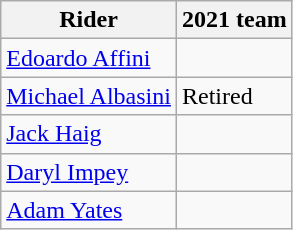<table class="wikitable">
<tr>
<th>Rider</th>
<th>2021 team</th>
</tr>
<tr>
<td><a href='#'>Edoardo Affini</a></td>
<td></td>
</tr>
<tr>
<td><a href='#'>Michael Albasini</a></td>
<td>Retired</td>
</tr>
<tr>
<td><a href='#'>Jack Haig</a></td>
<td></td>
</tr>
<tr>
<td><a href='#'>Daryl Impey</a></td>
<td></td>
</tr>
<tr>
<td><a href='#'>Adam Yates</a></td>
<td></td>
</tr>
</table>
